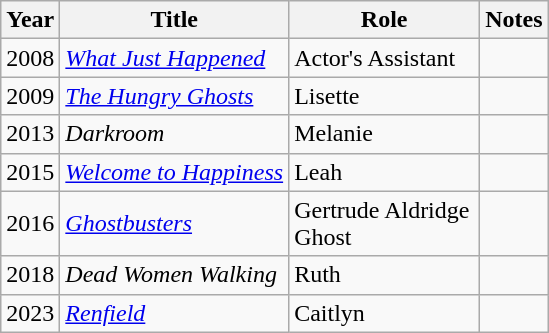<table class="wikitable sortable">
<tr>
<th>Year</th>
<th>Title</th>
<th width=120>Role</th>
<th class="unsortable">Notes</th>
</tr>
<tr>
<td>2008</td>
<td><em><a href='#'>What Just Happened</a></em></td>
<td>Actor's Assistant</td>
<td></td>
</tr>
<tr>
<td>2009</td>
<td><em><a href='#'>The Hungry Ghosts</a></em></td>
<td>Lisette</td>
<td></td>
</tr>
<tr>
<td>2013</td>
<td><em>Darkroom</em></td>
<td>Melanie</td>
<td></td>
</tr>
<tr>
<td>2015</td>
<td><em><a href='#'>Welcome to Happiness</a></em></td>
<td>Leah</td>
<td></td>
</tr>
<tr>
<td>2016</td>
<td><em><a href='#'>Ghostbusters</a></em></td>
<td>Gertrude Aldridge Ghost</td>
<td></td>
</tr>
<tr>
<td>2018</td>
<td><em>Dead Women Walking</em></td>
<td>Ruth</td>
<td></td>
</tr>
<tr>
<td>2023</td>
<td><em><a href='#'>Renfield</a></em></td>
<td>Caitlyn</td>
<td></td>
</tr>
</table>
